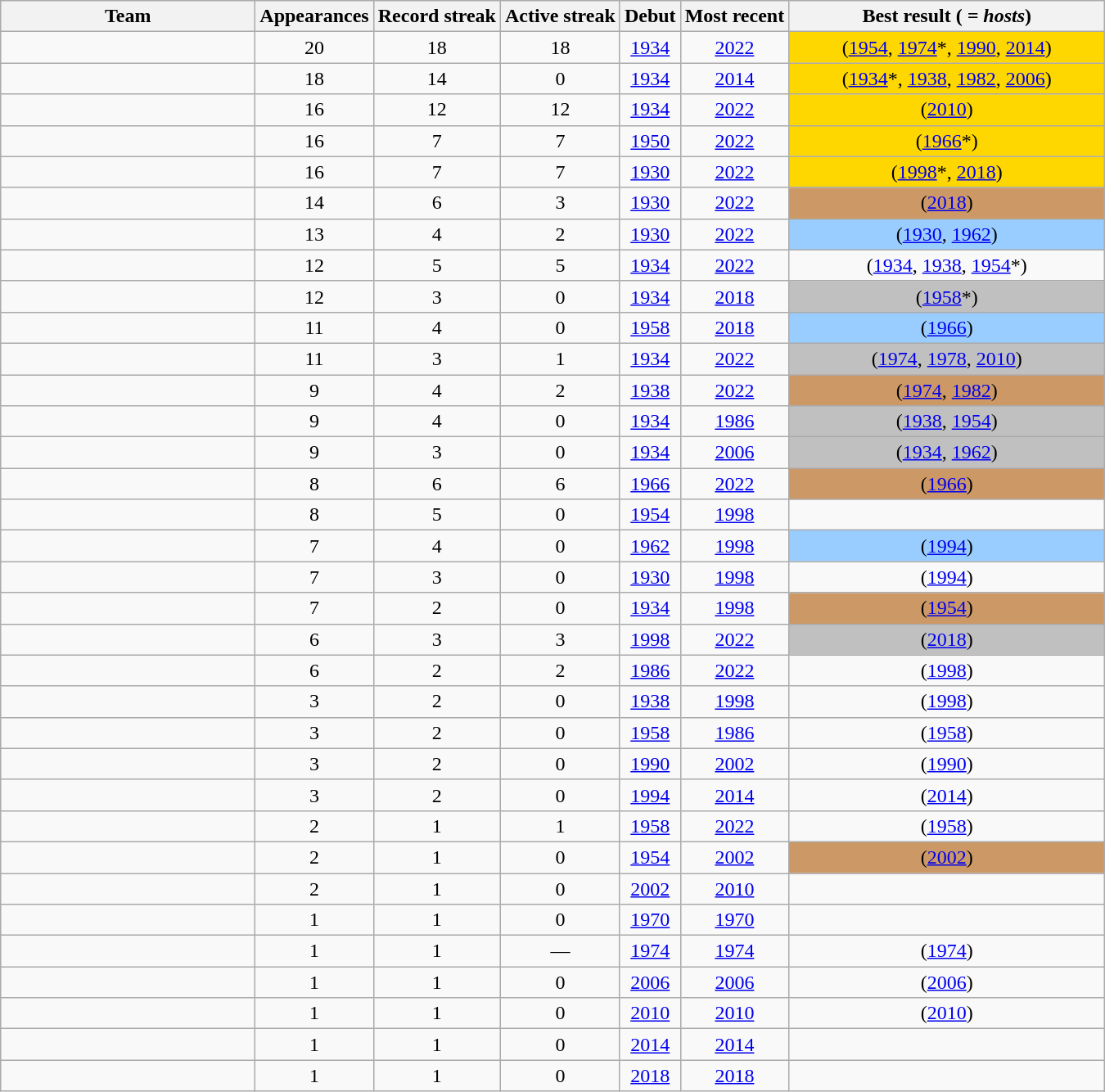<table class="wikitable sortable" style="text-align: center">
<tr>
<th width=200>Team</th>
<th>Appearances</th>
<th>Record streak</th>
<th>Active streak</th>
<th>Debut</th>
<th>Most recent</th>
<th width=250>Best result (<em> = hosts</em>)</th>
</tr>
<tr>
<td align=left></td>
<td>20</td>
<td>18</td>
<td>18</td>
<td><a href='#'>1934</a></td>
<td><a href='#'>2022</a></td>
<td bgcolor=gold> (<a href='#'>1954</a>, <a href='#'>1974</a>*, <a href='#'>1990</a>, <a href='#'>2014</a>)</td>
</tr>
<tr>
<td align=left></td>
<td>18</td>
<td>14</td>
<td>0</td>
<td><a href='#'>1934</a></td>
<td><a href='#'>2014</a></td>
<td bgcolor=gold> (<a href='#'>1934</a>*, <a href='#'>1938</a>, <a href='#'>1982</a>, <a href='#'>2006</a>)</td>
</tr>
<tr>
<td align=left></td>
<td>16</td>
<td>12</td>
<td>12</td>
<td><a href='#'>1934</a></td>
<td><a href='#'>2022</a></td>
<td bgcolor=gold>  (<a href='#'>2010</a>)</td>
</tr>
<tr>
<td align=left></td>
<td>16</td>
<td>7</td>
<td>7</td>
<td><a href='#'>1950</a></td>
<td><a href='#'>2022</a></td>
<td bgcolor=gold> (<a href='#'>1966</a>*)</td>
</tr>
<tr>
<td align=left></td>
<td>16</td>
<td>7</td>
<td>7</td>
<td><a href='#'>1930</a></td>
<td><a href='#'>2022</a></td>
<td bgcolor=gold> (<a href='#'>1998</a>*, <a href='#'>2018</a>)</td>
</tr>
<tr>
<td align=left></td>
<td>14</td>
<td>6</td>
<td>3</td>
<td><a href='#'>1930</a></td>
<td><a href='#'>2022</a></td>
<td bgcolor=#cc9966> (<a href='#'>2018</a>)</td>
</tr>
<tr>
<td align=left></td>
<td>13</td>
<td>4</td>
<td>2</td>
<td><a href='#'>1930</a></td>
<td><a href='#'>2022</a></td>
<td bgcolor=#9acdff> (<a href='#'>1930</a>, <a href='#'>1962</a>)</td>
</tr>
<tr>
<td align=left></td>
<td>12</td>
<td>5</td>
<td>5</td>
<td><a href='#'>1934</a></td>
<td><a href='#'>2022</a></td>
<td> (<a href='#'>1934</a>, <a href='#'>1938</a>, <a href='#'>1954</a>*)</td>
</tr>
<tr>
<td align=left></td>
<td>12</td>
<td>3</td>
<td>0</td>
<td><a href='#'>1934</a></td>
<td><a href='#'>2018</a></td>
<td bgcolor=silver> (<a href='#'>1958</a>*)</td>
</tr>
<tr>
<td align=left></td>
<td>11</td>
<td>4</td>
<td>0</td>
<td><a href='#'>1958</a></td>
<td><a href='#'>2018</a></td>
<td bgcolor=#9acdff> (<a href='#'>1966</a>)</td>
</tr>
<tr>
<td align=left></td>
<td>11</td>
<td>3</td>
<td>1</td>
<td><a href='#'>1934</a></td>
<td><a href='#'>2022</a></td>
<td bgcolor=silver> (<a href='#'>1974</a>, <a href='#'>1978</a>, <a href='#'>2010</a>)</td>
</tr>
<tr>
<td align=left></td>
<td>9</td>
<td>4</td>
<td>2</td>
<td><a href='#'>1938</a></td>
<td><a href='#'>2022</a></td>
<td bgcolor=#cc9966> (<a href='#'>1974</a>, <a href='#'>1982</a>)</td>
</tr>
<tr>
<td align=left></td>
<td>9</td>
<td>4</td>
<td>0</td>
<td><a href='#'>1934</a></td>
<td><a href='#'>1986</a></td>
<td bgcolor=silver> (<a href='#'>1938</a>, <a href='#'>1954</a>)</td>
</tr>
<tr>
<td align=left></td>
<td>9</td>
<td>3</td>
<td>0</td>
<td><a href='#'>1934</a></td>
<td><a href='#'>2006</a></td>
<td bgcolor=silver> (<a href='#'>1934</a>, <a href='#'>1962</a>)</td>
</tr>
<tr>
<td align=left></td>
<td>8</td>
<td>6</td>
<td>6</td>
<td><a href='#'>1966</a></td>
<td><a href='#'>2022</a></td>
<td bgcolor=#cc9966> (<a href='#'>1966</a>)</td>
</tr>
<tr>
<td align=left></td>
<td>8</td>
<td>5</td>
<td>0</td>
<td><a href='#'>1954</a></td>
<td><a href='#'>1998</a></td>
<td></td>
</tr>
<tr>
<td align=left></td>
<td>7</td>
<td>4</td>
<td>0</td>
<td><a href='#'>1962</a></td>
<td><a href='#'>1998</a></td>
<td bgcolor=#9acdff> (<a href='#'>1994</a>)</td>
</tr>
<tr>
<td align=left></td>
<td>7</td>
<td>3</td>
<td>0</td>
<td><a href='#'>1930</a></td>
<td><a href='#'>1998</a></td>
<td> (<a href='#'>1994</a>)</td>
</tr>
<tr>
<td align=left></td>
<td>7</td>
<td>2</td>
<td>0</td>
<td><a href='#'>1934</a></td>
<td><a href='#'>1998</a></td>
<td bgcolor=#cc9966> (<a href='#'>1954</a>)</td>
</tr>
<tr>
<td align=left></td>
<td>6</td>
<td>3</td>
<td>3</td>
<td><a href='#'>1998</a></td>
<td><a href='#'>2022</a></td>
<td bgcolor=silver> (<a href='#'>2018</a>)</td>
</tr>
<tr>
<td align=left></td>
<td>6</td>
<td>2</td>
<td>2</td>
<td><a href='#'>1986</a></td>
<td><a href='#'>2022</a></td>
<td> (<a href='#'>1998</a>)</td>
</tr>
<tr>
<td align=left></td>
<td>3</td>
<td>2</td>
<td>0</td>
<td><a href='#'>1938</a></td>
<td><a href='#'>1998</a></td>
<td> (<a href='#'>1998</a>)</td>
</tr>
<tr>
<td align=left></td>
<td>3</td>
<td>2</td>
<td>0</td>
<td><a href='#'>1958</a></td>
<td><a href='#'>1986</a></td>
<td> (<a href='#'>1958</a>)</td>
</tr>
<tr>
<td align=left></td>
<td>3</td>
<td>2</td>
<td>0</td>
<td><a href='#'>1990</a></td>
<td><a href='#'>2002</a></td>
<td> (<a href='#'>1990</a>)</td>
</tr>
<tr>
<td align=left></td>
<td>3</td>
<td>2</td>
<td>0</td>
<td><a href='#'>1994</a></td>
<td><a href='#'>2014</a></td>
<td> (<a href='#'>2014</a>)</td>
</tr>
<tr>
<td align=left></td>
<td>2</td>
<td>1</td>
<td>1</td>
<td><a href='#'>1958</a></td>
<td><a href='#'>2022</a></td>
<td> (<a href='#'>1958</a>)</td>
</tr>
<tr>
<td align=left></td>
<td>2</td>
<td>1</td>
<td>0</td>
<td><a href='#'>1954</a></td>
<td><a href='#'>2002</a></td>
<td bgcolor=#cc9966> (<a href='#'>2002</a>)</td>
</tr>
<tr>
<td align=left></td>
<td>2</td>
<td>1</td>
<td>0</td>
<td><a href='#'>2002</a></td>
<td><a href='#'>2010</a></td>
<td></td>
</tr>
<tr>
<td align=left></td>
<td>1</td>
<td>1</td>
<td>0</td>
<td><a href='#'>1970</a></td>
<td><a href='#'>1970</a></td>
<td></td>
</tr>
<tr>
<td align=left></td>
<td>1</td>
<td>1</td>
<td>—</td>
<td><a href='#'>1974</a></td>
<td><a href='#'>1974</a></td>
<td> (<a href='#'>1974</a>)</td>
</tr>
<tr>
<td align=left></td>
<td>1</td>
<td>1</td>
<td>0</td>
<td><a href='#'>2006</a></td>
<td><a href='#'>2006</a></td>
<td> (<a href='#'>2006</a>)</td>
</tr>
<tr>
<td align=left></td>
<td>1</td>
<td>1</td>
<td>0</td>
<td><a href='#'>2010</a></td>
<td><a href='#'>2010</a></td>
<td> (<a href='#'>2010</a>)</td>
</tr>
<tr>
<td align=left></td>
<td>1</td>
<td>1</td>
<td>0</td>
<td><a href='#'>2014</a></td>
<td><a href='#'>2014</a></td>
<td></td>
</tr>
<tr>
<td align=left></td>
<td>1</td>
<td>1</td>
<td>0</td>
<td><a href='#'>2018</a></td>
<td><a href='#'>2018</a></td>
<td></td>
</tr>
</table>
